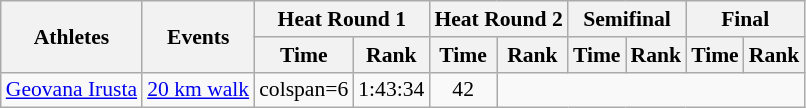<table class=wikitable style=font-size:90%>
<tr>
<th rowspan=2>Athletes</th>
<th rowspan=2>Events</th>
<th colspan=2>Heat Round 1</th>
<th colspan=2>Heat Round 2</th>
<th colspan=2>Semifinal</th>
<th colspan=2>Final</th>
</tr>
<tr>
<th>Time</th>
<th>Rank</th>
<th>Time</th>
<th>Rank</th>
<th>Time</th>
<th>Rank</th>
<th>Time</th>
<th>Rank</th>
</tr>
<tr>
<td><a href='#'>Geovana Irusta</a></td>
<td><a href='#'>20 km walk</a></td>
<td>colspan=6</td>
<td align=center>1:43:34</td>
<td align=center>42</td>
</tr>
</table>
